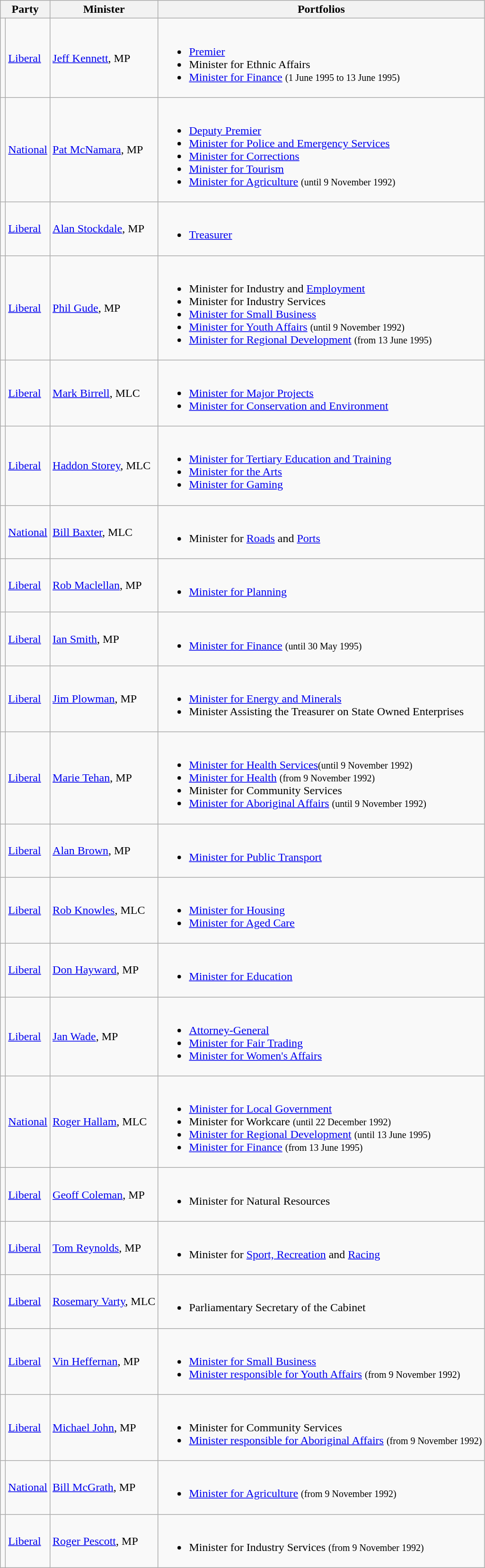<table class="wikitable">
<tr>
<th colspan="2">Party</th>
<th>Minister</th>
<th>Portfolios</th>
</tr>
<tr>
<td></td>
<td><a href='#'>Liberal</a></td>
<td><a href='#'>Jeff Kennett</a>, MP</td>
<td><br><ul><li><a href='#'>Premier</a></li><li>Minister for Ethnic Affairs</li><li><a href='#'>Minister for Finance</a> <small>(1 June 1995 to 13 June 1995)</small></li></ul></td>
</tr>
<tr>
<td></td>
<td><a href='#'>National</a></td>
<td><a href='#'>Pat McNamara</a>, MP</td>
<td><br><ul><li><a href='#'>Deputy Premier</a></li><li><a href='#'>Minister for Police and Emergency Services</a></li><li><a href='#'>Minister for Corrections</a></li><li><a href='#'>Minister for Tourism</a></li><li><a href='#'>Minister for Agriculture</a> <small>(until 9 November 1992)</small></li></ul></td>
</tr>
<tr>
<td></td>
<td><a href='#'>Liberal</a></td>
<td><a href='#'>Alan Stockdale</a>, MP</td>
<td><br><ul><li><a href='#'>Treasurer</a></li></ul></td>
</tr>
<tr>
<td></td>
<td><a href='#'>Liberal</a></td>
<td><a href='#'>Phil Gude</a>, MP</td>
<td><br><ul><li>Minister for Industry and <a href='#'>Employment</a></li><li>Minister for Industry Services</li><li><a href='#'>Minister for Small Business</a></li><li><a href='#'>Minister for Youth Affairs</a> <small>(until 9 November 1992)</small></li><li><a href='#'>Minister for Regional Development</a> <small>(from 13 June 1995)</small></li></ul></td>
</tr>
<tr>
<td></td>
<td><a href='#'>Liberal</a></td>
<td><a href='#'>Mark Birrell</a>, MLC</td>
<td><br><ul><li><a href='#'>Minister for Major Projects</a></li><li><a href='#'>Minister for Conservation and Environment</a></li></ul></td>
</tr>
<tr>
<td></td>
<td><a href='#'>Liberal</a></td>
<td><a href='#'>Haddon Storey</a>, MLC</td>
<td><br><ul><li><a href='#'>Minister for Tertiary Education and Training</a></li><li><a href='#'>Minister for the Arts</a></li><li><a href='#'>Minister for Gaming</a></li></ul></td>
</tr>
<tr>
<td></td>
<td><a href='#'>National</a></td>
<td><a href='#'>Bill Baxter</a>, MLC</td>
<td><br><ul><li>Minister for <a href='#'>Roads</a> and <a href='#'>Ports</a></li></ul></td>
</tr>
<tr>
<td></td>
<td><a href='#'>Liberal</a></td>
<td><a href='#'>Rob Maclellan</a>, MP</td>
<td><br><ul><li><a href='#'>Minister for Planning</a></li></ul></td>
</tr>
<tr>
<td></td>
<td><a href='#'>Liberal</a></td>
<td><a href='#'>Ian Smith</a>, MP</td>
<td><br><ul><li><a href='#'>Minister for Finance</a> <small>(until 30 May 1995)</small></li></ul></td>
</tr>
<tr>
<td></td>
<td><a href='#'>Liberal</a></td>
<td><a href='#'>Jim Plowman</a>, MP</td>
<td><br><ul><li><a href='#'>Minister for Energy and Minerals</a></li><li>Minister Assisting the Treasurer on State Owned Enterprises</li></ul></td>
</tr>
<tr>
<td></td>
<td><a href='#'>Liberal</a></td>
<td><a href='#'>Marie Tehan</a>, MP</td>
<td><br><ul><li><a href='#'>Minister for Health Services</a><small>(until 9 November 1992)</small></li><li><a href='#'>Minister for Health</a> <small>(from 9 November 1992)</small></li><li>Minister for Community Services</li><li><a href='#'>Minister for Aboriginal Affairs</a> <small>(until 9 November 1992)</small></li></ul></td>
</tr>
<tr>
<td></td>
<td><a href='#'>Liberal</a></td>
<td><a href='#'>Alan Brown</a>, MP</td>
<td><br><ul><li><a href='#'>Minister for Public Transport</a></li></ul></td>
</tr>
<tr>
<td></td>
<td><a href='#'>Liberal</a></td>
<td><a href='#'>Rob Knowles</a>, MLC</td>
<td><br><ul><li><a href='#'>Minister for Housing</a></li><li><a href='#'>Minister for Aged Care</a></li></ul></td>
</tr>
<tr>
<td></td>
<td><a href='#'>Liberal</a></td>
<td><a href='#'>Don Hayward</a>, MP</td>
<td><br><ul><li><a href='#'>Minister for Education</a></li></ul></td>
</tr>
<tr>
<td></td>
<td><a href='#'>Liberal</a></td>
<td><a href='#'>Jan Wade</a>, MP</td>
<td><br><ul><li><a href='#'>Attorney-General</a></li><li><a href='#'>Minister for Fair Trading</a></li><li><a href='#'>Minister for Women's Affairs</a></li></ul></td>
</tr>
<tr>
<td></td>
<td><a href='#'>National</a></td>
<td><a href='#'>Roger Hallam</a>, MLC</td>
<td><br><ul><li><a href='#'>Minister for Local Government</a></li><li>Minister for Workcare <small>(until 22 December 1992)</small></li><li><a href='#'>Minister for Regional Development</a> <small>(until 13 June 1995)</small></li><li><a href='#'>Minister for Finance</a> <small>(from 13 June 1995)</small></li></ul></td>
</tr>
<tr>
<td></td>
<td><a href='#'>Liberal</a></td>
<td><a href='#'>Geoff Coleman</a>, MP</td>
<td><br><ul><li>Minister for Natural Resources</li></ul></td>
</tr>
<tr>
<td></td>
<td><a href='#'>Liberal</a></td>
<td><a href='#'>Tom Reynolds</a>, MP</td>
<td><br><ul><li>Minister for <a href='#'>Sport, Recreation</a> and <a href='#'>Racing</a></li></ul></td>
</tr>
<tr>
<td></td>
<td><a href='#'>Liberal</a></td>
<td><a href='#'>Rosemary Varty</a>, MLC</td>
<td><br><ul><li>Parliamentary Secretary of the Cabinet</li></ul></td>
</tr>
<tr>
<td></td>
<td><a href='#'>Liberal</a></td>
<td><a href='#'>Vin Heffernan</a>, MP</td>
<td><br><ul><li><a href='#'>Minister for Small Business</a></li><li><a href='#'>Minister responsible for Youth Affairs</a> <small>(from 9 November 1992)</small></li></ul></td>
</tr>
<tr>
<td></td>
<td><a href='#'>Liberal</a></td>
<td><a href='#'>Michael John</a>, MP</td>
<td><br><ul><li>Minister for Community Services</li><li><a href='#'>Minister responsible for Aboriginal Affairs</a> <small>(from 9 November 1992)</small></li></ul></td>
</tr>
<tr>
<td></td>
<td><a href='#'>National</a></td>
<td><a href='#'>Bill McGrath</a>, MP</td>
<td><br><ul><li><a href='#'>Minister for Agriculture</a> <small>(from 9 November 1992)</small></li></ul></td>
</tr>
<tr>
<td></td>
<td><a href='#'>Liberal</a></td>
<td><a href='#'>Roger Pescott</a>, MP</td>
<td><br><ul><li>Minister for Industry Services <small>(from 9 November 1992)</small></li></ul></td>
</tr>
</table>
